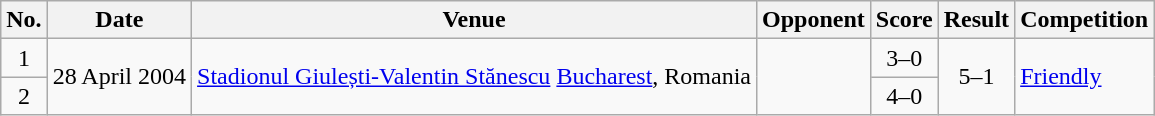<table class="wikitable sortable">
<tr>
<th scope="col">No.</th>
<th scope="col">Date</th>
<th scope="col">Venue</th>
<th scope="col">Opponent</th>
<th scope="col">Score</th>
<th scope="col">Result</th>
<th scope="col">Competition</th>
</tr>
<tr>
<td align="center">1</td>
<td rowspan="2">28 April 2004</td>
<td rowspan="2"><a href='#'>Stadionul Giulești-Valentin Stănescu</a> <a href='#'>Bucharest</a>, Romania</td>
<td rowspan="2"></td>
<td align="center">3–0</td>
<td rowspan="2" style="text-align:center">5–1</td>
<td rowspan="2"><a href='#'>Friendly</a></td>
</tr>
<tr>
<td align="center">2</td>
<td align="center">4–0</td>
</tr>
</table>
